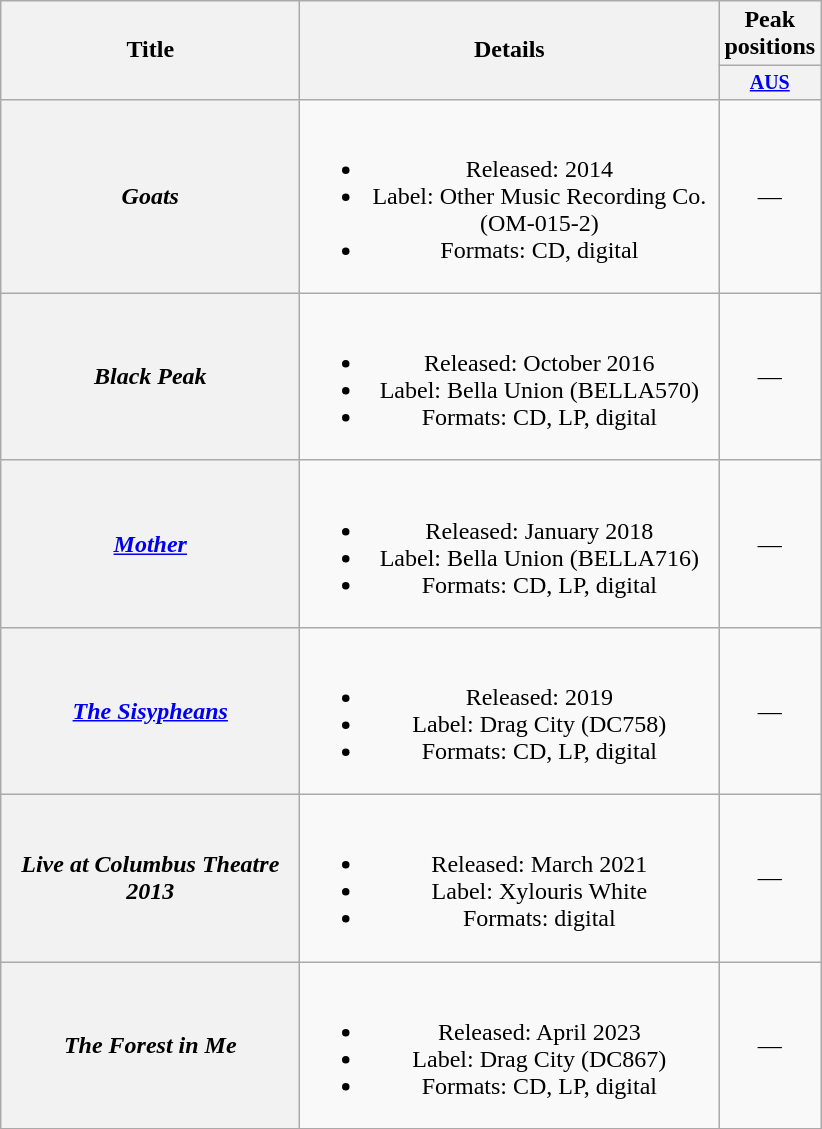<table class="wikitable plainrowheaders" style="text-align:center;">
<tr>
<th rowspan="2" style="width:12em;">Title</th>
<th rowspan="2" style="width:17em;">Details</th>
<th colspan="1">Peak positions</th>
</tr>
<tr style="font-size:smaller;">
<th width="50"><a href='#'>AUS</a><br></th>
</tr>
<tr>
<th scope="row"><em>Goats</em></th>
<td><br><ul><li>Released: 2014</li><li>Label: Other Music Recording Co. (OM-015-2)</li><li>Formats: CD, digital</li></ul></td>
<td>—</td>
</tr>
<tr>
<th scope="row"><em>Black Peak</em></th>
<td><br><ul><li>Released: October 2016</li><li>Label: Bella Union (BELLA570)</li><li>Formats: CD, LP, digital</li></ul></td>
<td>—</td>
</tr>
<tr>
<th scope="row"><em><a href='#'>Mother</a></em></th>
<td><br><ul><li>Released: January 2018</li><li>Label: Bella Union (BELLA716)</li><li>Formats: CD, LP, digital</li></ul></td>
<td>—</td>
</tr>
<tr>
<th scope="row"><em><a href='#'>The Sisypheans</a></em></th>
<td><br><ul><li>Released: 2019</li><li>Label: Drag City (DC758)</li><li>Formats: CD, LP, digital</li></ul></td>
<td>—</td>
</tr>
<tr>
<th scope="row"><em>Live at Columbus Theatre 2013</em></th>
<td><br><ul><li>Released: March 2021</li><li>Label: Xylouris White</li><li>Formats: digital</li></ul></td>
<td>—</td>
</tr>
<tr>
<th scope="row"><em>The Forest in Me</em></th>
<td><br><ul><li>Released: April 2023</li><li>Label: Drag City (DC867)</li><li>Formats: CD, LP, digital</li></ul></td>
<td>—</td>
</tr>
</table>
